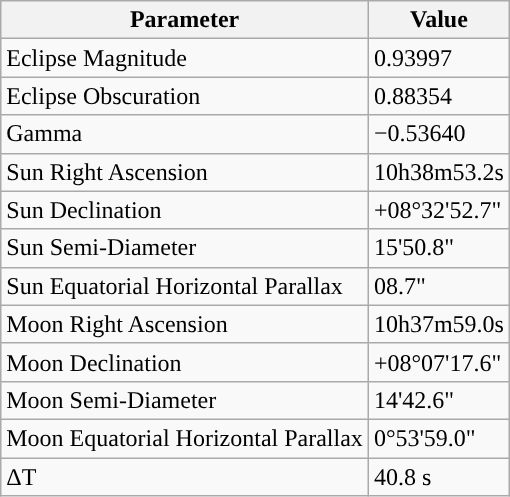<table class="wikitable">
<tr>
<th>Parameter</th>
<th>Value</th>
</tr>
<tr>
<td>Eclipse Magnitude</td>
<td>0.93997</td>
</tr>
<tr>
<td>Eclipse Obscuration</td>
<td>0.88354</td>
</tr>
<tr>
<td>Gamma</td>
<td>−0.53640</td>
</tr>
<tr>
<td>Sun Right Ascension</td>
<td>10h38m53.2s</td>
</tr>
<tr>
<td>Sun Declination</td>
<td>+08°32'52.7"</td>
</tr>
<tr>
<td>Sun Semi-Diameter</td>
<td>15'50.8"</td>
</tr>
<tr>
<td>Sun Equatorial Horizontal Parallax</td>
<td>08.7"</td>
</tr>
<tr>
<td>Moon Right Ascension</td>
<td>10h37m59.0s</td>
</tr>
<tr>
<td>Moon Declination</td>
<td>+08°07'17.6"</td>
</tr>
<tr>
<td>Moon Semi-Diameter</td>
<td>14'42.6"</td>
</tr>
<tr>
<td>Moon Equatorial Horizontal Parallax</td>
<td>0°53'59.0"</td>
</tr>
<tr>
<td>ΔT</td>
<td>40.8 s</td>
</tr>
</table>
